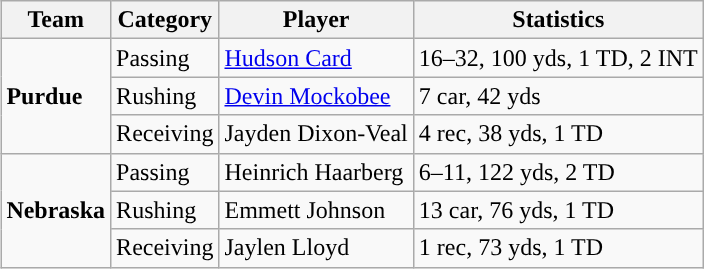<table class="wikitable" style="float: right;">
<tr>
<th>Team</th>
<th>Category</th>
<th>Player</th>
<th>Statistics</th>
</tr>
<tr>
<td rowspan=3><strong>Purdue</strong></td>
<td>Passing</td>
<td><a href='#'>Hudson Card</a></td>
<td>16–32, 100 yds, 1 TD, 2 INT</td>
</tr>
<tr>
<td>Rushing</td>
<td><a href='#'>Devin Mockobee</a></td>
<td>7 car, 42 yds</td>
</tr>
<tr>
<td>Receiving</td>
<td>Jayden Dixon-Veal</td>
<td>4 rec, 38 yds, 1 TD</td>
</tr>
<tr>
<td rowspan=3><strong>Nebraska</strong></td>
<td>Passing</td>
<td>Heinrich Haarberg</td>
<td>6–11, 122 yds, 2 TD</td>
</tr>
<tr>
<td>Rushing</td>
<td>Emmett Johnson</td>
<td>13 car, 76 yds, 1 TD</td>
</tr>
<tr>
<td>Receiving</td>
<td>Jaylen Lloyd</td>
<td>1 rec, 73 yds, 1 TD</td>
</tr>
</table>
